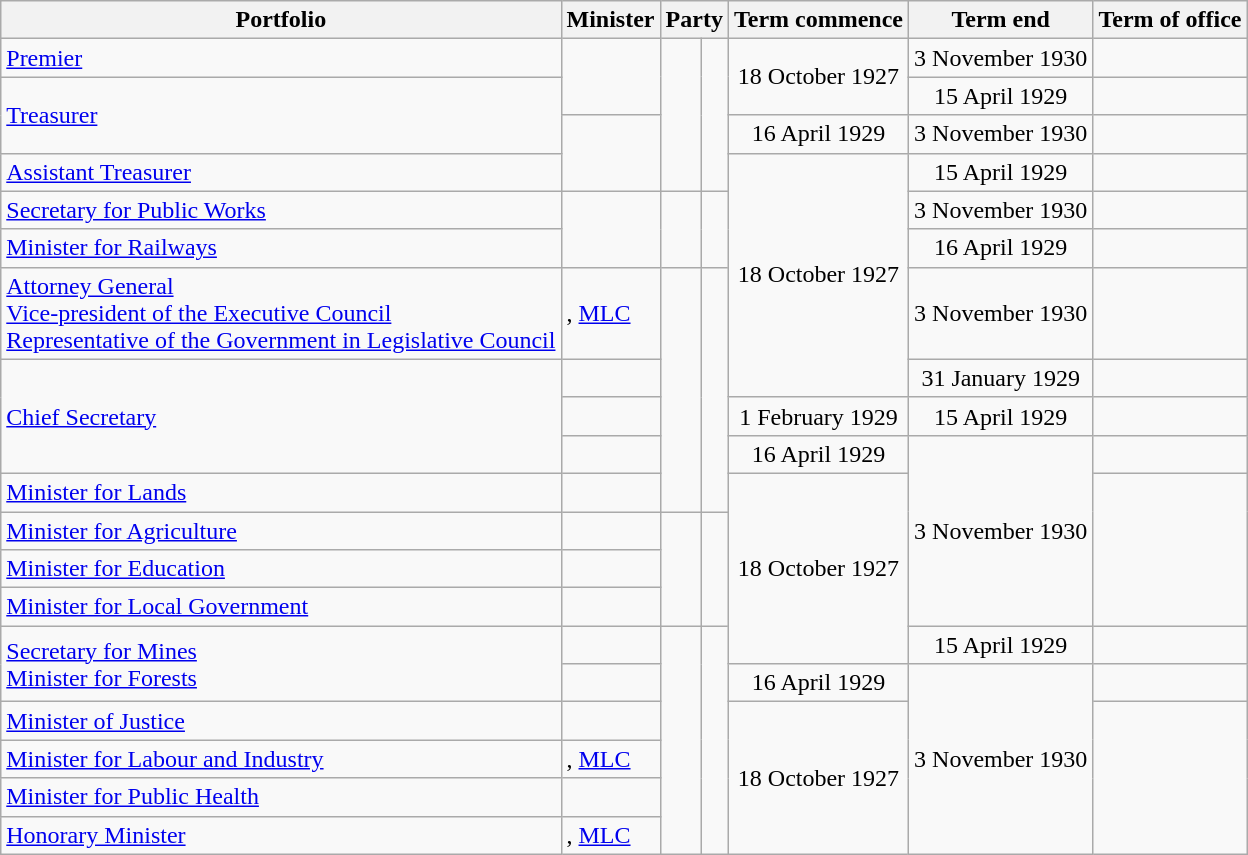<table class="wikitable sortable">
<tr>
<th>Portfolio</th>
<th>Minister</th>
<th colspan="2">Party</th>
<th>Term commence</th>
<th>Term end</th>
<th>Term of office</th>
</tr>
<tr>
<td><a href='#'>Premier</a></td>
<td rowspan=2></td>
<td rowspan="4" > </td>
<td rowspan=4></td>
<td rowspan=2 align="center">18 October 1927</td>
<td align="center">3 November 1930</td>
<td align="right"></td>
</tr>
<tr>
<td rowspan=2><a href='#'>Treasurer</a></td>
<td align="center">15 April 1929</td>
<td align="center"></td>
</tr>
<tr>
<td rowspan=2></td>
<td align="center">16 April 1929</td>
<td align="center">3 November 1930</td>
<td align="center"></td>
</tr>
<tr>
<td><a href='#'>Assistant Treasurer</a></td>
<td rowspan=5 align="center">18 October 1927</td>
<td align="center">15 April 1929</td>
<td align="center"></td>
</tr>
<tr>
<td><a href='#'>Secretary for Public Works</a></td>
<td rowspan=2></td>
<td rowspan="2" > </td>
<td rowspan=2></td>
<td align="center">3 November 1930</td>
<td align="center"></td>
</tr>
<tr>
<td><a href='#'>Minister for Railways</a></td>
<td align="center">16 April 1929</td>
<td align="center"></td>
</tr>
<tr>
<td><a href='#'>Attorney General</a><br><a href='#'>Vice-president of the Executive Council</a><br><a href='#'>Representative of the Government in Legislative Council</a></td>
<td>, <a href='#'>MLC</a></td>
<td rowspan="5" > </td>
<td rowspan=5></td>
<td align="center">3 November 1930</td>
<td align="center"></td>
</tr>
<tr>
<td rowspan=3><a href='#'>Chief Secretary</a></td>
<td></td>
<td align="center">31 January 1929</td>
<td align="center"></td>
</tr>
<tr>
<td></td>
<td align="center">1 February 1929</td>
<td align="center">15 April 1929</td>
<td align="center"></td>
</tr>
<tr>
<td></td>
<td align="center">16 April 1929</td>
<td rowspan=5 align="center">3 November 1930</td>
<td align="center"></td>
</tr>
<tr>
<td><a href='#'>Minister for Lands</a></td>
<td></td>
<td rowspan=5 align="center">18 October 1927</td>
<td rowspan=4 align="center"></td>
</tr>
<tr>
<td><a href='#'>Minister for Agriculture</a></td>
<td></td>
<td rowspan="3" > </td>
<td rowspan=3></td>
</tr>
<tr>
<td><a href='#'>Minister for Education</a></td>
<td></td>
</tr>
<tr>
<td><a href='#'>Minister for Local Government</a></td>
<td></td>
</tr>
<tr>
<td rowspan=2><a href='#'>Secretary for Mines</a><br><a href='#'>Minister for Forests</a></td>
<td></td>
<td rowspan="6" > </td>
<td rowspan=6></td>
<td align="center">15 April 1929</td>
<td align="center"></td>
</tr>
<tr>
<td></td>
<td align="center">16 April 1929</td>
<td rowspan=5 align="center">3 November 1930</td>
<td align="center"></td>
</tr>
<tr>
<td><a href='#'>Minister of Justice</a></td>
<td></td>
<td rowspan=4 align="center">18 October 1927</td>
<td rowspan=4 align="center"></td>
</tr>
<tr>
<td><a href='#'>Minister for Labour and Industry</a></td>
<td>, <a href='#'>MLC</a></td>
</tr>
<tr>
<td><a href='#'>Minister for Public Health</a></td>
<td></td>
</tr>
<tr>
<td><a href='#'>Honorary Minister</a></td>
<td>, <a href='#'>MLC</a></td>
</tr>
</table>
